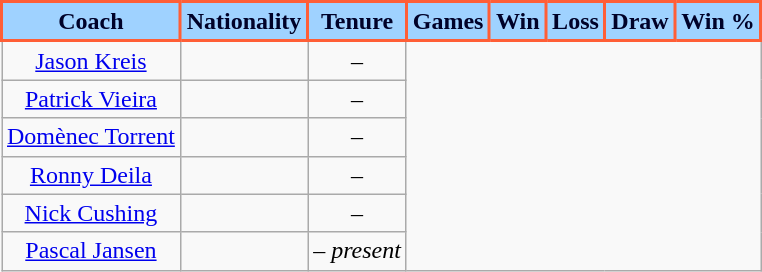<table class="wikitable" style="text-align:center">
<tr>
<th style="background:#9fd2ff; color:#000229; border:2px solid #FF5E36;">Coach</th>
<th style="background:#9fd2ff; color:#000229; border:2px solid #FF5E36;">Nationality</th>
<th style="background:#9fd2ff; color:#000229; border:2px solid #FF5E36;">Tenure</th>
<th style="background:#9fd2ff; color:#000229; border:2px solid #FF5E36;">Games</th>
<th style="background:#9fd2ff; color:#000229; border:2px solid #FF5E36;"><strong>Win</strong></th>
<th style="background:#9fd2ff; color:#000229; border:2px solid #FF5E36;">Loss</th>
<th style="background:#9fd2ff; color:#000229; border:2px solid #FF5E36;">Draw</th>
<th style="background:#9fd2ff; color:#000229; border:2px solid #FF5E36;">Win %</th>
</tr>
<tr>
<td><a href='#'>Jason Kreis</a></td>
<td></td>
<td> – <br></td>
</tr>
<tr>
<td><a href='#'>Patrick Vieira</a></td>
<td></td>
<td> – <br></td>
</tr>
<tr>
<td><a href='#'>Domènec Torrent</a></td>
<td></td>
<td> – <br></td>
</tr>
<tr>
<td><a href='#'>Ronny Deila</a></td>
<td></td>
<td> – <br></td>
</tr>
<tr>
<td><a href='#'>Nick Cushing</a></td>
<td></td>
<td> – <br></td>
</tr>
<tr>
<td><a href='#'>Pascal Jansen</a></td>
<td></td>
<td> – <em>present</em><br></td>
</tr>
</table>
